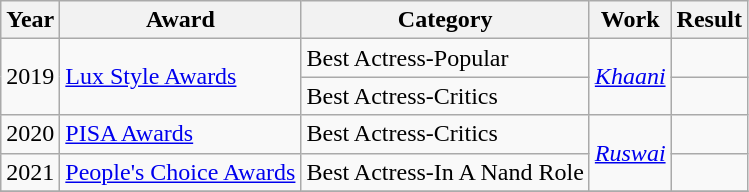<table class= "wikitable">
<tr>
<th>Year</th>
<th>Award</th>
<th>Category</th>
<th>Work</th>
<th>Result</th>
</tr>
<tr>
<td rowspan="2">2019</td>
<td rowspan="2"><a href='#'>Lux Style Awards</a></td>
<td>Best Actress-Popular</td>
<td rowspan="2"><em><a href='#'>Khaani</a></em></td>
<td></td>
</tr>
<tr>
<td>Best Actress-Critics</td>
<td></td>
</tr>
<tr>
<td>2020</td>
<td><a href='#'>PISA Awards</a></td>
<td>Best Actress-Critics</td>
<td rowspan="2"><em><a href='#'>Ruswai</a></em></td>
<td></td>
</tr>
<tr>
<td>2021</td>
<td><a href='#'>People's Choice Awards</a></td>
<td>Best Actress-In A Nand Role</td>
<td></td>
</tr>
<tr>
</tr>
</table>
